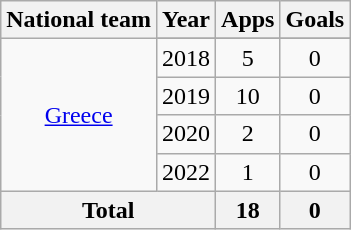<table class="wikitable" style="text-align:center">
<tr>
<th>National team</th>
<th>Year</th>
<th>Apps</th>
<th>Goals</th>
</tr>
<tr>
<td rowspan=5><a href='#'>Greece</a></td>
</tr>
<tr>
<td>2018</td>
<td>5</td>
<td>0</td>
</tr>
<tr>
<td>2019</td>
<td>10</td>
<td>0</td>
</tr>
<tr>
<td>2020</td>
<td>2</td>
<td>0</td>
</tr>
<tr>
<td>2022</td>
<td>1</td>
<td>0</td>
</tr>
<tr>
<th colspan="2">Total</th>
<th>18</th>
<th>0</th>
</tr>
</table>
